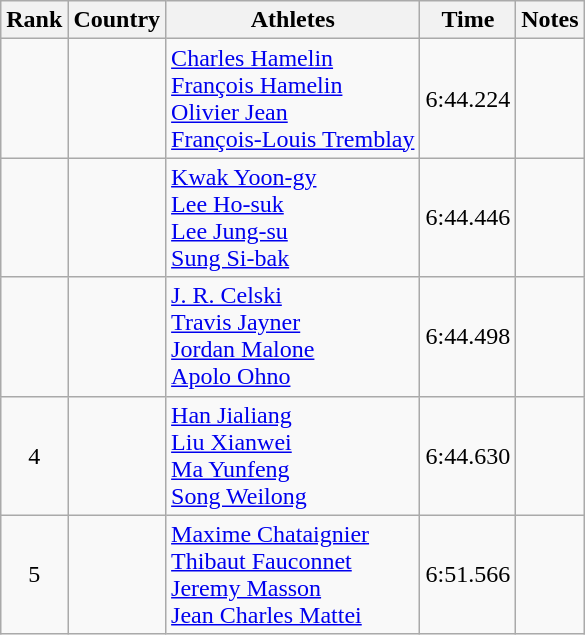<table class="wikitable sortable" style="text-align:center">
<tr>
<th>Rank</th>
<th>Country</th>
<th>Athletes</th>
<th>Time</th>
<th>Notes</th>
</tr>
<tr>
<td></td>
<td align=left></td>
<td align=left><a href='#'>Charles Hamelin</a> <br> <a href='#'>François Hamelin</a> <br> <a href='#'>Olivier Jean</a> <br> <a href='#'>François-Louis Tremblay</a></td>
<td>6:44.224</td>
<td></td>
</tr>
<tr>
<td></td>
<td align=left></td>
<td align=left><a href='#'>Kwak Yoon-gy</a> <br> <a href='#'>Lee Ho-suk</a> <br> <a href='#'>Lee Jung-su</a> <br> <a href='#'>Sung Si-bak</a></td>
<td>6:44.446</td>
<td></td>
</tr>
<tr>
<td></td>
<td align=left></td>
<td align=left><a href='#'>J. R. Celski</a> <br> <a href='#'>Travis Jayner</a> <br> <a href='#'>Jordan Malone</a> <br> <a href='#'>Apolo Ohno</a></td>
<td>6:44.498</td>
<td></td>
</tr>
<tr>
<td>4</td>
<td align=left></td>
<td align=left><a href='#'>Han Jialiang</a> <br> <a href='#'>Liu Xianwei</a> <br> <a href='#'>Ma Yunfeng</a> <br> <a href='#'>Song Weilong</a></td>
<td>6:44.630</td>
<td></td>
</tr>
<tr>
<td>5</td>
<td align=left></td>
<td align=left><a href='#'>Maxime Chataignier</a> <br> <a href='#'>Thibaut Fauconnet</a> <br> <a href='#'>Jeremy Masson</a> <br> <a href='#'>Jean Charles Mattei</a></td>
<td>6:51.566</td>
<td></td>
</tr>
</table>
